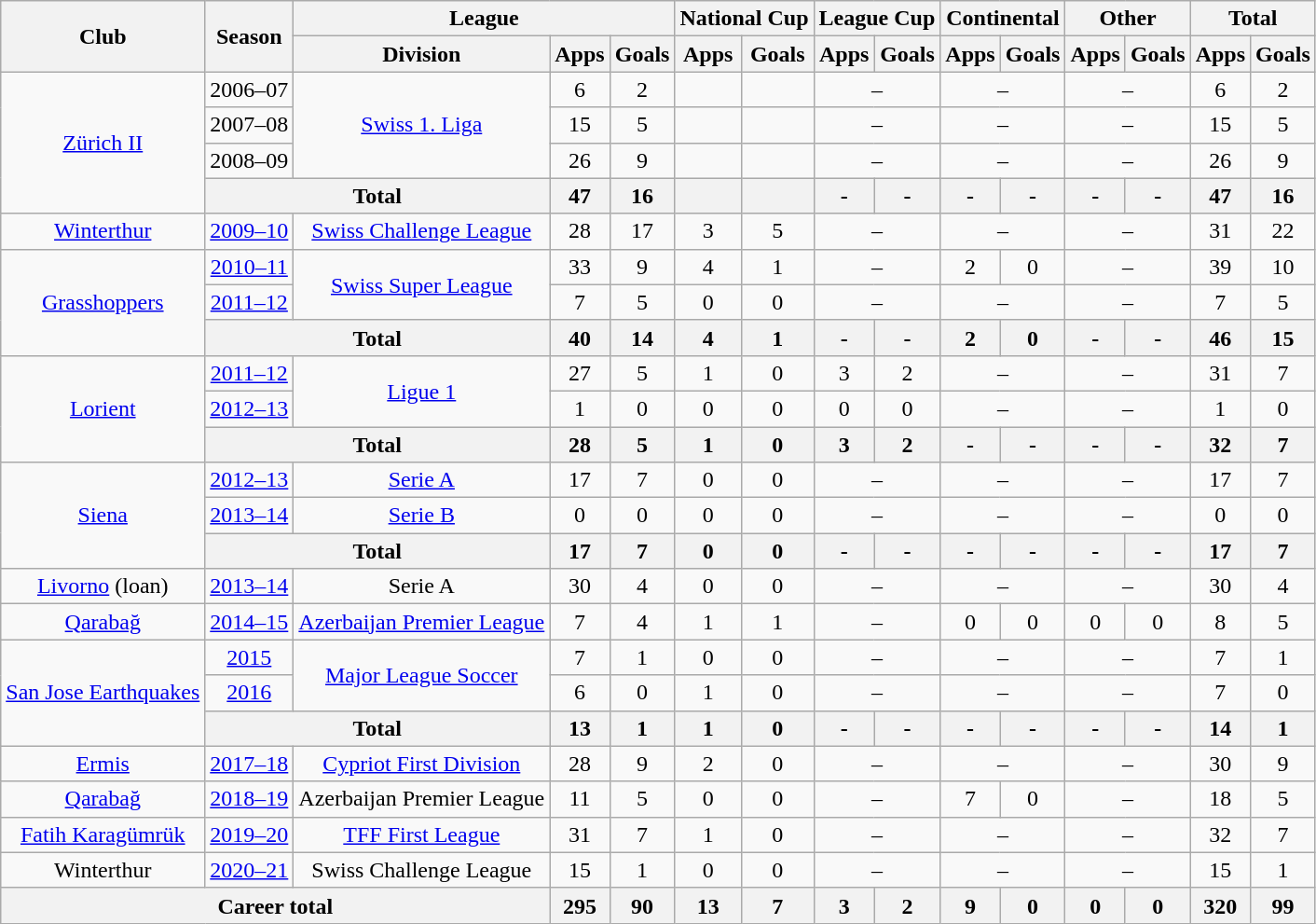<table class="wikitable" style="text-align: center">
<tr>
<th rowspan="2">Club</th>
<th rowspan="2">Season</th>
<th colspan="3">League</th>
<th colspan="2">National Cup</th>
<th colspan="2">League Cup</th>
<th colspan="2">Continental</th>
<th colspan="2">Other</th>
<th colspan="2">Total</th>
</tr>
<tr>
<th>Division</th>
<th>Apps</th>
<th>Goals</th>
<th>Apps</th>
<th>Goals</th>
<th>Apps</th>
<th>Goals</th>
<th>Apps</th>
<th>Goals</th>
<th>Apps</th>
<th>Goals</th>
<th>Apps</th>
<th>Goals</th>
</tr>
<tr>
<td rowspan="4"><a href='#'>Zürich II</a></td>
<td>2006–07</td>
<td rowspan="3"><a href='#'>Swiss 1. Liga</a></td>
<td>6</td>
<td>2</td>
<td></td>
<td></td>
<td colspan="2">–</td>
<td colspan="2">–</td>
<td colspan="2">–</td>
<td>6</td>
<td>2</td>
</tr>
<tr>
<td>2007–08</td>
<td>15</td>
<td>5</td>
<td></td>
<td></td>
<td colspan="2">–</td>
<td colspan="2">–</td>
<td colspan="2">–</td>
<td>15</td>
<td>5</td>
</tr>
<tr>
<td>2008–09</td>
<td>26</td>
<td>9</td>
<td></td>
<td></td>
<td colspan="2">–</td>
<td colspan="2">–</td>
<td colspan="2">–</td>
<td>26</td>
<td>9</td>
</tr>
<tr>
<th colspan="2">Total</th>
<th>47</th>
<th>16</th>
<th></th>
<th></th>
<th>-</th>
<th>-</th>
<th>-</th>
<th>-</th>
<th>-</th>
<th>-</th>
<th>47</th>
<th>16</th>
</tr>
<tr>
<td><a href='#'>Winterthur</a></td>
<td><a href='#'>2009–10</a></td>
<td><a href='#'>Swiss Challenge League</a></td>
<td>28</td>
<td>17</td>
<td>3</td>
<td>5</td>
<td colspan="2">–</td>
<td colspan="2">–</td>
<td colspan="2">–</td>
<td>31</td>
<td>22</td>
</tr>
<tr>
<td rowspan="3"><a href='#'>Grasshoppers</a></td>
<td><a href='#'>2010–11</a></td>
<td rowspan="2"><a href='#'>Swiss Super League</a></td>
<td>33</td>
<td>9</td>
<td>4</td>
<td>1</td>
<td colspan="2">–</td>
<td>2</td>
<td>0</td>
<td colspan="2">–</td>
<td>39</td>
<td>10</td>
</tr>
<tr>
<td><a href='#'>2011–12</a></td>
<td>7</td>
<td>5</td>
<td>0</td>
<td>0</td>
<td colspan="2">–</td>
<td colspan="2">–</td>
<td colspan="2">–</td>
<td>7</td>
<td>5</td>
</tr>
<tr>
<th colspan="2">Total</th>
<th>40</th>
<th>14</th>
<th>4</th>
<th>1</th>
<th>-</th>
<th>-</th>
<th>2</th>
<th>0</th>
<th>-</th>
<th>-</th>
<th>46</th>
<th>15</th>
</tr>
<tr>
<td rowspan="3"><a href='#'>Lorient</a></td>
<td><a href='#'>2011–12</a></td>
<td rowspan="2"><a href='#'>Ligue 1</a></td>
<td>27</td>
<td>5</td>
<td>1</td>
<td>0</td>
<td>3</td>
<td>2</td>
<td colspan="2">–</td>
<td colspan="2">–</td>
<td>31</td>
<td>7</td>
</tr>
<tr>
<td><a href='#'>2012–13</a></td>
<td>1</td>
<td>0</td>
<td>0</td>
<td>0</td>
<td>0</td>
<td>0</td>
<td colspan="2">–</td>
<td colspan="2">–</td>
<td>1</td>
<td>0</td>
</tr>
<tr>
<th colspan="2">Total</th>
<th>28</th>
<th>5</th>
<th>1</th>
<th>0</th>
<th>3</th>
<th>2</th>
<th>-</th>
<th>-</th>
<th>-</th>
<th>-</th>
<th>32</th>
<th>7</th>
</tr>
<tr>
<td rowspan="3"><a href='#'>Siena</a></td>
<td><a href='#'>2012–13</a></td>
<td><a href='#'>Serie A</a></td>
<td>17</td>
<td>7</td>
<td>0</td>
<td>0</td>
<td colspan="2">–</td>
<td colspan="2">–</td>
<td colspan="2">–</td>
<td>17</td>
<td>7</td>
</tr>
<tr>
<td><a href='#'>2013–14</a></td>
<td><a href='#'>Serie B</a></td>
<td>0</td>
<td>0</td>
<td>0</td>
<td>0</td>
<td colspan="2">–</td>
<td colspan="2">–</td>
<td colspan="2">–</td>
<td>0</td>
<td>0</td>
</tr>
<tr>
<th colspan="2">Total</th>
<th>17</th>
<th>7</th>
<th>0</th>
<th>0</th>
<th>-</th>
<th>-</th>
<th>-</th>
<th>-</th>
<th>-</th>
<th>-</th>
<th>17</th>
<th>7</th>
</tr>
<tr>
<td><a href='#'>Livorno</a> (loan)</td>
<td><a href='#'>2013–14</a></td>
<td>Serie A</td>
<td>30</td>
<td>4</td>
<td>0</td>
<td>0</td>
<td colspan="2">–</td>
<td colspan="2">–</td>
<td colspan="2">–</td>
<td>30</td>
<td>4</td>
</tr>
<tr>
<td><a href='#'>Qarabağ</a></td>
<td><a href='#'>2014–15</a></td>
<td><a href='#'>Azerbaijan Premier League</a></td>
<td>7</td>
<td>4</td>
<td>1</td>
<td>1</td>
<td colspan="2">–</td>
<td>0</td>
<td>0</td>
<td>0</td>
<td>0</td>
<td>8</td>
<td>5</td>
</tr>
<tr>
<td rowspan="3"><a href='#'>San Jose Earthquakes</a></td>
<td><a href='#'>2015</a></td>
<td rowspan="2"><a href='#'>Major League Soccer</a></td>
<td>7</td>
<td>1</td>
<td>0</td>
<td>0</td>
<td colspan="2">–</td>
<td colspan="2">–</td>
<td colspan="2">–</td>
<td>7</td>
<td>1</td>
</tr>
<tr>
<td><a href='#'>2016</a></td>
<td>6</td>
<td>0</td>
<td>1</td>
<td>0</td>
<td colspan="2">–</td>
<td colspan="2">–</td>
<td colspan="2">–</td>
<td>7</td>
<td>0</td>
</tr>
<tr>
<th colspan="2">Total</th>
<th>13</th>
<th>1</th>
<th>1</th>
<th>0</th>
<th>-</th>
<th>-</th>
<th>-</th>
<th>-</th>
<th>-</th>
<th>-</th>
<th>14</th>
<th>1</th>
</tr>
<tr>
<td><a href='#'>Ermis</a></td>
<td><a href='#'>2017–18</a></td>
<td><a href='#'>Cypriot First Division</a></td>
<td>28</td>
<td>9</td>
<td>2</td>
<td>0</td>
<td colspan="2">–</td>
<td colspan="2">–</td>
<td colspan="2">–</td>
<td>30</td>
<td>9</td>
</tr>
<tr>
<td><a href='#'>Qarabağ</a></td>
<td><a href='#'>2018–19</a></td>
<td>Azerbaijan Premier League</td>
<td>11</td>
<td>5</td>
<td>0</td>
<td>0</td>
<td colspan="2">–</td>
<td>7</td>
<td>0</td>
<td colspan="2">–</td>
<td>18</td>
<td>5</td>
</tr>
<tr>
<td><a href='#'>Fatih Karagümrük</a></td>
<td><a href='#'>2019–20</a></td>
<td><a href='#'>TFF First League</a></td>
<td>31</td>
<td>7</td>
<td>1</td>
<td>0</td>
<td colspan="2">–</td>
<td colspan="2">–</td>
<td colspan="2">–</td>
<td>32</td>
<td>7</td>
</tr>
<tr>
<td>Winterthur</td>
<td><a href='#'>2020–21</a></td>
<td>Swiss Challenge League</td>
<td>15</td>
<td>1</td>
<td>0</td>
<td>0</td>
<td colspan="2">–</td>
<td colspan="2">–</td>
<td colspan="2">–</td>
<td>15</td>
<td>1</td>
</tr>
<tr>
<th colspan="3">Career total</th>
<th>295</th>
<th>90</th>
<th>13</th>
<th>7</th>
<th>3</th>
<th>2</th>
<th>9</th>
<th>0</th>
<th>0</th>
<th>0</th>
<th>320</th>
<th>99</th>
</tr>
</table>
